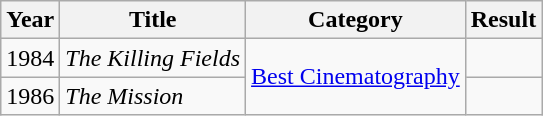<table class="wikitable">
<tr>
<th>Year</th>
<th>Title</th>
<th>Category</th>
<th>Result</th>
</tr>
<tr>
<td>1984</td>
<td><em>The Killing Fields</em></td>
<td rowspan=2><a href='#'>Best Cinematography</a></td>
<td></td>
</tr>
<tr>
<td>1986</td>
<td><em>The Mission</em></td>
<td></td>
</tr>
</table>
